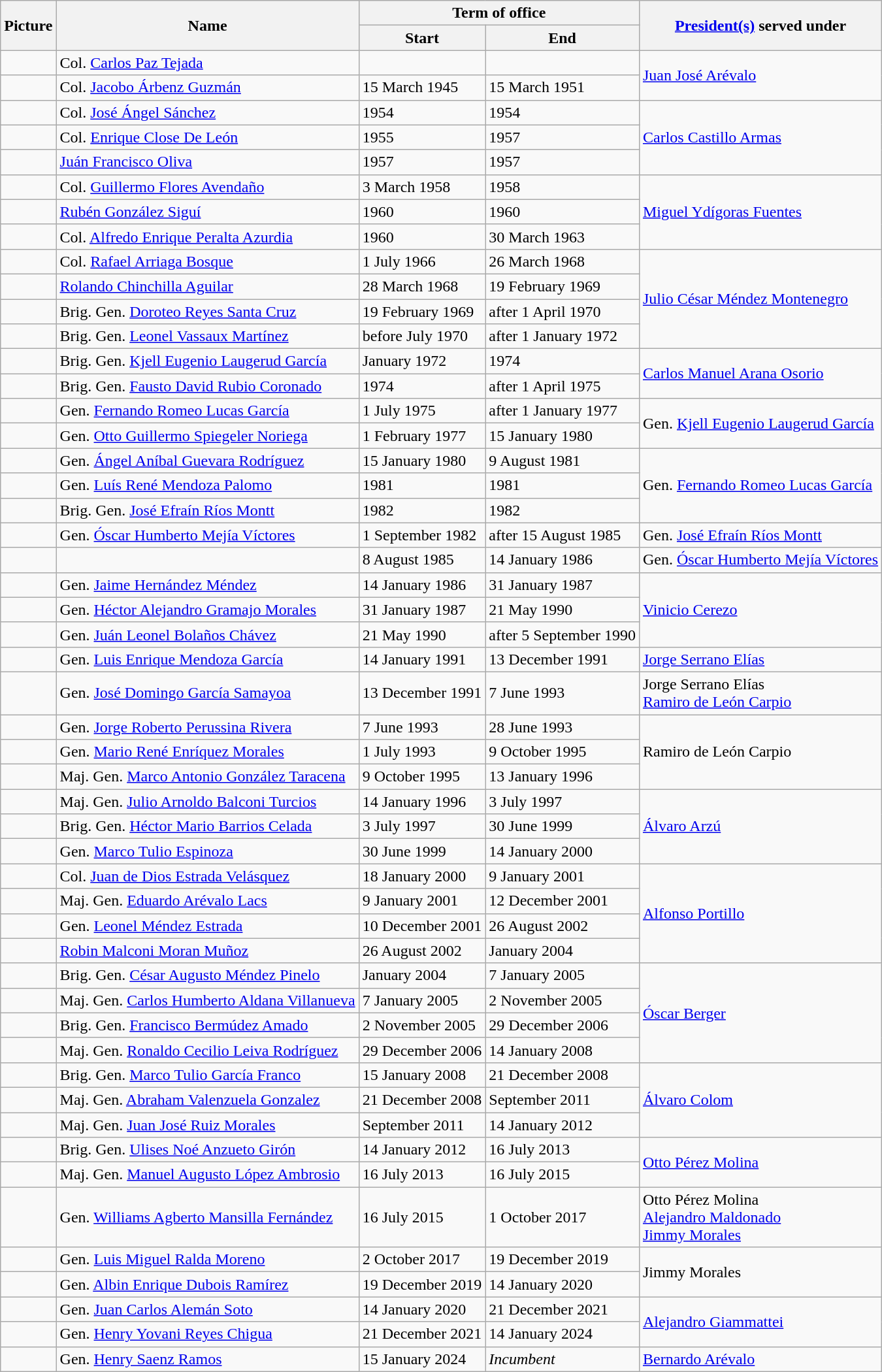<table class="wikitable">
<tr>
<th rowspan="2">Picture</th>
<th rowspan="2">Name</th>
<th colspan="2">Term of office</th>
<th rowspan="2"><a href='#'>President(s)</a> served under</th>
</tr>
<tr>
<th>Start</th>
<th>End</th>
</tr>
<tr>
<td></td>
<td>Col. <a href='#'>Carlos Paz Tejada</a></td>
<td></td>
<td></td>
<td rowspan="2"><a href='#'>Juan José Arévalo</a></td>
</tr>
<tr>
<td></td>
<td>Col. <a href='#'>Jacobo Árbenz Guzmán</a></td>
<td>15 March 1945</td>
<td>15 March 1951</td>
</tr>
<tr>
<td></td>
<td>Col. <a href='#'>José Ángel Sánchez</a></td>
<td>1954</td>
<td>1954</td>
<td rowspan="3"><a href='#'>Carlos Castillo Armas</a></td>
</tr>
<tr>
<td></td>
<td>Col. <a href='#'>Enrique Close De León</a></td>
<td>1955</td>
<td>1957</td>
</tr>
<tr>
<td></td>
<td><a href='#'>Juán Francisco Oliva</a></td>
<td>1957</td>
<td>1957</td>
</tr>
<tr>
<td></td>
<td>Col. <a href='#'>Guillermo Flores Avendaño</a></td>
<td>3 March 1958</td>
<td>1958</td>
<td rowspan="3"><a href='#'>Miguel Ydígoras Fuentes</a></td>
</tr>
<tr>
<td></td>
<td><a href='#'>Rubén González Siguí</a></td>
<td>1960</td>
<td>1960</td>
</tr>
<tr>
<td></td>
<td>Col. <a href='#'>Alfredo Enrique Peralta Azurdia</a></td>
<td>1960</td>
<td>30 March 1963</td>
</tr>
<tr>
<td></td>
<td>Col. <a href='#'>Rafael Arriaga Bosque</a></td>
<td>1 July 1966</td>
<td>26 March 1968</td>
<td rowspan="4"><a href='#'>Julio César Méndez Montenegro</a></td>
</tr>
<tr>
<td></td>
<td><a href='#'>Rolando Chinchilla Aguilar</a></td>
<td>28 March 1968</td>
<td>19 February 1969</td>
</tr>
<tr>
<td></td>
<td>Brig. Gen. <a href='#'>Doroteo Reyes Santa Cruz</a></td>
<td>19 February 1969</td>
<td>after 1 April 1970</td>
</tr>
<tr>
<td></td>
<td>Brig. Gen. <a href='#'>Leonel Vassaux Martínez</a></td>
<td>before July 1970</td>
<td>after 1 January 1972</td>
</tr>
<tr>
<td></td>
<td>Brig. Gen. <a href='#'>Kjell Eugenio Laugerud García</a></td>
<td>January 1972</td>
<td>1974</td>
<td rowspan="2"><a href='#'>Carlos Manuel Arana Osorio</a></td>
</tr>
<tr>
<td></td>
<td>Brig. Gen. <a href='#'>Fausto David Rubio Coronado</a></td>
<td>1974</td>
<td>after 1 April 1975</td>
</tr>
<tr>
<td></td>
<td>Gen. <a href='#'>Fernando Romeo Lucas García</a></td>
<td>1 July 1975</td>
<td>after 1 January 1977</td>
<td rowspan="2">Gen. <a href='#'>Kjell Eugenio Laugerud García</a></td>
</tr>
<tr>
<td></td>
<td>Gen. <a href='#'>Otto Guillermo Spiegeler Noriega</a></td>
<td>1 February 1977</td>
<td>15 January 1980</td>
</tr>
<tr>
<td></td>
<td>Gen. <a href='#'>Ángel Aníbal Guevara Rodríguez</a></td>
<td>15 January 1980</td>
<td>9 August 1981</td>
<td rowspan="3">Gen. <a href='#'>Fernando Romeo Lucas García</a></td>
</tr>
<tr>
<td></td>
<td>Gen. <a href='#'>Luís René Mendoza Palomo</a></td>
<td>1981</td>
<td>1981</td>
</tr>
<tr>
<td></td>
<td>Brig. Gen. <a href='#'>José Efraín Ríos Montt</a></td>
<td>1982</td>
<td>1982</td>
</tr>
<tr>
<td></td>
<td>Gen. <a href='#'>Óscar Humberto Mejía Víctores</a></td>
<td>1 September 1982</td>
<td>after 15 August 1985</td>
<td>Gen. <a href='#'>José Efraín Ríos Montt</a></td>
</tr>
<tr>
<td></td>
<td></td>
<td>8 August 1985</td>
<td>14 January 1986</td>
<td>Gen. <a href='#'>Óscar Humberto Mejía Víctores</a></td>
</tr>
<tr>
<td></td>
<td>Gen. <a href='#'>Jaime Hernández Méndez</a></td>
<td>14 January 1986</td>
<td>31 January 1987</td>
<td rowspan="3"><a href='#'>Vinicio Cerezo</a></td>
</tr>
<tr>
<td></td>
<td>Gen. <a href='#'>Héctor Alejandro Gramajo Morales</a></td>
<td>31 January 1987</td>
<td>21 May 1990</td>
</tr>
<tr>
<td></td>
<td>Gen. <a href='#'>Juán Leonel Bolaños Chávez</a></td>
<td>21 May 1990</td>
<td>after 5 September 1990</td>
</tr>
<tr>
<td></td>
<td>Gen. <a href='#'>Luis Enrique Mendoza García</a></td>
<td>14 January 1991</td>
<td>13 December 1991</td>
<td><a href='#'>Jorge Serrano Elías</a></td>
</tr>
<tr>
<td></td>
<td>Gen. <a href='#'>José Domingo García Samayoa</a></td>
<td>13 December 1991</td>
<td>7 June 1993</td>
<td>Jorge Serrano Elías<br><a href='#'>Ramiro de León Carpio</a></td>
</tr>
<tr>
<td></td>
<td>Gen. <a href='#'>Jorge Roberto Perussina Rivera</a></td>
<td>7 June 1993</td>
<td>28 June 1993</td>
<td rowspan="3">Ramiro de León Carpio</td>
</tr>
<tr>
<td></td>
<td>Gen. <a href='#'>Mario René Enríquez Morales</a></td>
<td>1 July 1993</td>
<td>9 October 1995</td>
</tr>
<tr>
<td></td>
<td>Maj. Gen. <a href='#'>Marco Antonio González Taracena</a></td>
<td>9 October 1995</td>
<td>13 January 1996</td>
</tr>
<tr>
<td></td>
<td>Maj. Gen. <a href='#'>Julio Arnoldo Balconi Turcios</a></td>
<td>14 January 1996</td>
<td>3 July 1997</td>
<td rowspan="3"><a href='#'>Álvaro Arzú</a></td>
</tr>
<tr>
<td></td>
<td>Brig. Gen. <a href='#'>Héctor Mario Barrios Celada</a></td>
<td>3 July 1997</td>
<td>30 June 1999</td>
</tr>
<tr>
<td></td>
<td>Gen. <a href='#'>Marco Tulio Espinoza</a></td>
<td>30 June 1999</td>
<td>14 January 2000</td>
</tr>
<tr>
<td></td>
<td>Col. <a href='#'>Juan de Dios Estrada Velásquez</a></td>
<td>18 January 2000</td>
<td>9 January 2001</td>
<td rowspan="4"><a href='#'>Alfonso Portillo</a></td>
</tr>
<tr>
<td></td>
<td>Maj. Gen. <a href='#'>Eduardo Arévalo Lacs</a></td>
<td>9 January 2001</td>
<td>12 December 2001</td>
</tr>
<tr>
<td></td>
<td>Gen. <a href='#'>Leonel Méndez Estrada</a></td>
<td>10 December 2001</td>
<td>26 August 2002</td>
</tr>
<tr>
<td></td>
<td><a href='#'>Robin Malconi Moran Muñoz</a></td>
<td>26 August 2002</td>
<td>January 2004</td>
</tr>
<tr>
<td></td>
<td>Brig. Gen. <a href='#'>César Augusto Méndez Pinelo</a></td>
<td>January 2004</td>
<td>7 January 2005</td>
<td rowspan="4"><a href='#'>Óscar Berger</a></td>
</tr>
<tr>
<td></td>
<td>Maj. Gen. <a href='#'>Carlos Humberto Aldana Villanueva</a></td>
<td>7 January 2005</td>
<td>2 November 2005</td>
</tr>
<tr>
<td></td>
<td>Brig. Gen. <a href='#'>Francisco Bermúdez Amado</a></td>
<td>2 November 2005</td>
<td>29 December 2006</td>
</tr>
<tr>
<td></td>
<td>Maj. Gen. <a href='#'>Ronaldo Cecilio Leiva Rodríguez</a></td>
<td>29 December 2006</td>
<td>14 January 2008</td>
</tr>
<tr>
<td></td>
<td>Brig. Gen. <a href='#'>Marco Tulio García Franco</a></td>
<td>15 January 2008</td>
<td>21 December 2008</td>
<td rowspan="3"><a href='#'>Álvaro Colom</a></td>
</tr>
<tr>
<td></td>
<td>Maj. Gen. <a href='#'>Abraham Valenzuela Gonzalez</a></td>
<td>21 December 2008</td>
<td>September 2011</td>
</tr>
<tr>
<td></td>
<td>Maj. Gen. <a href='#'>Juan José Ruiz Morales</a></td>
<td>September 2011</td>
<td>14 January 2012</td>
</tr>
<tr>
<td></td>
<td>Brig. Gen. <a href='#'>Ulises Noé Anzueto Girón</a></td>
<td>14 January 2012</td>
<td>16 July 2013</td>
<td rowspan="2"><a href='#'>Otto Pérez Molina</a></td>
</tr>
<tr>
<td></td>
<td>Maj. Gen. <a href='#'>Manuel Augusto López Ambrosio</a></td>
<td>16 July 2013</td>
<td>16 July 2015</td>
</tr>
<tr>
<td></td>
<td>Gen. <a href='#'>Williams Agberto Mansilla Fernández</a></td>
<td>16 July 2015</td>
<td>1 October 2017</td>
<td>Otto Pérez Molina<br><a href='#'>Alejandro Maldonado</a><br><a href='#'>Jimmy Morales</a></td>
</tr>
<tr>
<td></td>
<td>Gen. <a href='#'>Luis Miguel Ralda Moreno</a></td>
<td>2 October 2017</td>
<td>19 December 2019</td>
<td rowspan="2">Jimmy Morales</td>
</tr>
<tr>
<td></td>
<td>Gen. <a href='#'>Albin Enrique Dubois Ramírez</a></td>
<td>19 December 2019</td>
<td>14 January 2020</td>
</tr>
<tr>
<td></td>
<td>Gen. <a href='#'>Juan Carlos Alemán Soto</a></td>
<td>14 January 2020</td>
<td>21 December 2021</td>
<td rowspan="2"><a href='#'>Alejandro Giammattei</a></td>
</tr>
<tr>
<td></td>
<td>Gen. <a href='#'>Henry Yovani Reyes Chigua</a></td>
<td>21 December 2021</td>
<td>14 January 2024</td>
</tr>
<tr>
<td></td>
<td>Gen. <a href='#'>Henry Saenz Ramos</a></td>
<td>15 January 2024</td>
<td><em>Incumbent</em></td>
<td><a href='#'>Bernardo Arévalo</a></td>
</tr>
</table>
